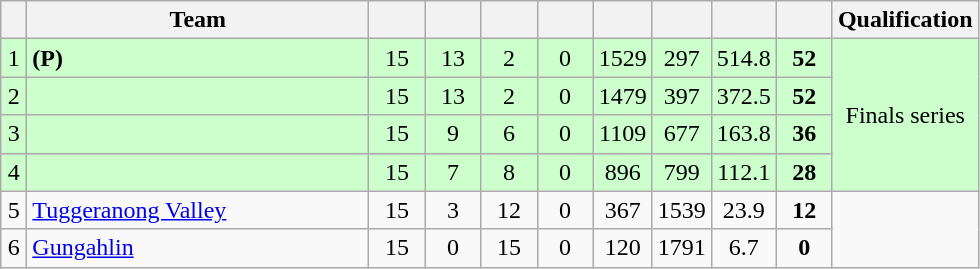<table class="wikitable" style="text-align:center; margin-bottom:0">
<tr>
<th style="width:10px"></th>
<th style="width:35%;">Team</th>
<th style="width:30px;"></th>
<th style="width:30px;"></th>
<th style="width:30px;"></th>
<th style="width:30px;"></th>
<th style="width:30px;"></th>
<th style="width:30px;"></th>
<th style="width:30px;"></th>
<th style="width:30px;"></th>
<th>Qualification</th>
</tr>
<tr style="background:#ccffcc;">
<td>1</td>
<td style="text-align:left;"> <strong>(P)</strong></td>
<td>15</td>
<td>13</td>
<td>2</td>
<td>0</td>
<td>1529</td>
<td>297</td>
<td>514.8</td>
<td><strong>52</strong></td>
<td rowspan=4>Finals series</td>
</tr>
<tr style="background:#ccffcc;">
<td>2</td>
<td style="text-align:left;"></td>
<td>15</td>
<td>13</td>
<td>2</td>
<td>0</td>
<td>1479</td>
<td>397</td>
<td>372.5</td>
<td><strong>52</strong></td>
</tr>
<tr style="background:#ccffcc;">
<td>3</td>
<td style="text-align:left;"></td>
<td>15</td>
<td>9</td>
<td>6</td>
<td>0</td>
<td>1109</td>
<td>677</td>
<td>163.8</td>
<td><strong>36</strong></td>
</tr>
<tr style="background:#ccffcc;">
<td>4</td>
<td style="text-align:left;"></td>
<td>15</td>
<td>7</td>
<td>8</td>
<td>0</td>
<td>896</td>
<td>799</td>
<td>112.1</td>
<td><strong>28</strong></td>
</tr>
<tr>
<td>5</td>
<td style="text-align:left;"><a href='#'>Tuggeranong Valley</a></td>
<td>15</td>
<td>3</td>
<td>12</td>
<td>0</td>
<td>367</td>
<td>1539</td>
<td>23.9</td>
<td><strong>12</strong></td>
</tr>
<tr>
<td>6</td>
<td style="text-align:left;"><a href='#'>Gungahlin</a></td>
<td>15</td>
<td>0</td>
<td>15</td>
<td>0</td>
<td>120</td>
<td>1791</td>
<td>6.7</td>
<td><strong>0</strong></td>
</tr>
</table>
